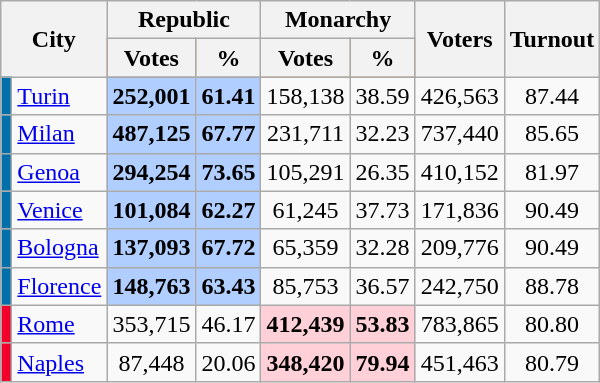<table class="wikitable sortable" style=text-align:center>
<tr>
<th rowspan=2 colspan=2>City</th>
<th colspan=2> Republic</th>
<th colspan=2> Monarchy</th>
<th rowspan=2>Voters</th>
<th rowspan=2>Turnout</th>
</tr>
<tr bgcolor=#CEF6D8|>
<th>Votes</th>
<th>%</th>
<th>Votes</th>
<th>%</th>
</tr>
<tr>
<td bgcolor=#0070AB></td>
<td align=left><a href='#'>Turin</a></td>
<td bgcolor=#B0CEFF><strong>252,001</strong></td>
<td bgcolor=#B0CEFF><strong>61.41</strong></td>
<td>158,138</td>
<td>38.59</td>
<td>426,563</td>
<td>87.44</td>
</tr>
<tr>
<td bgcolor=#0070AB></td>
<td align=left><a href='#'>Milan</a></td>
<td bgcolor=#B0CEFF><strong>487,125</strong></td>
<td bgcolor=#B0CEFF><strong>67.77</strong></td>
<td>231,711</td>
<td>32.23</td>
<td>737,440</td>
<td>85.65</td>
</tr>
<tr>
<td bgcolor=#0070AB></td>
<td align=left><a href='#'>Genoa</a></td>
<td bgcolor=#B0CEFF><strong>294,254</strong></td>
<td bgcolor=#B0CEFF><strong>73.65</strong></td>
<td>105,291</td>
<td>26.35</td>
<td>410,152</td>
<td>81.97</td>
</tr>
<tr>
<td bgcolor=#0070AB></td>
<td align=left><a href='#'>Venice</a></td>
<td bgcolor=#B0CEFF><strong>101,084</strong></td>
<td bgcolor=#B0CEFF><strong>62.27</strong></td>
<td>61,245</td>
<td>37.73</td>
<td>171,836</td>
<td>90.49</td>
</tr>
<tr>
<td bgcolor=#0070AB></td>
<td align=left><a href='#'>Bologna</a></td>
<td bgcolor=#B0CEFF><strong>137,093</strong></td>
<td bgcolor=#B0CEFF><strong>67.72</strong></td>
<td>65,359</td>
<td>32.28</td>
<td>209,776</td>
<td>90.49</td>
</tr>
<tr>
<td bgcolor=#0070AB></td>
<td align=left><a href='#'>Florence</a></td>
<td bgcolor=#B0CEFF><strong>148,763</strong></td>
<td bgcolor=#B0CEFF><strong>63.43</strong></td>
<td>85,753</td>
<td>36.57</td>
<td>242,750</td>
<td>88.78</td>
</tr>
<tr>
<td bgcolor=#F0002B></td>
<td align=left><a href='#'>Rome</a></td>
<td>353,715</td>
<td>46.17</td>
<td bgcolor=#FFD0D7><strong>412,439</strong></td>
<td bgcolor=#FFD0D7><strong>53.83</strong></td>
<td>783,865</td>
<td>80.80</td>
</tr>
<tr>
<td bgcolor=#F0002B></td>
<td align=left><a href='#'>Naples</a></td>
<td>87,448</td>
<td>20.06</td>
<td bgcolor=#FFD0D7><strong>348,420</strong></td>
<td bgcolor=#FFD0D7><strong>79.94</strong></td>
<td>451,463</td>
<td>80.79</td>
</tr>
</table>
